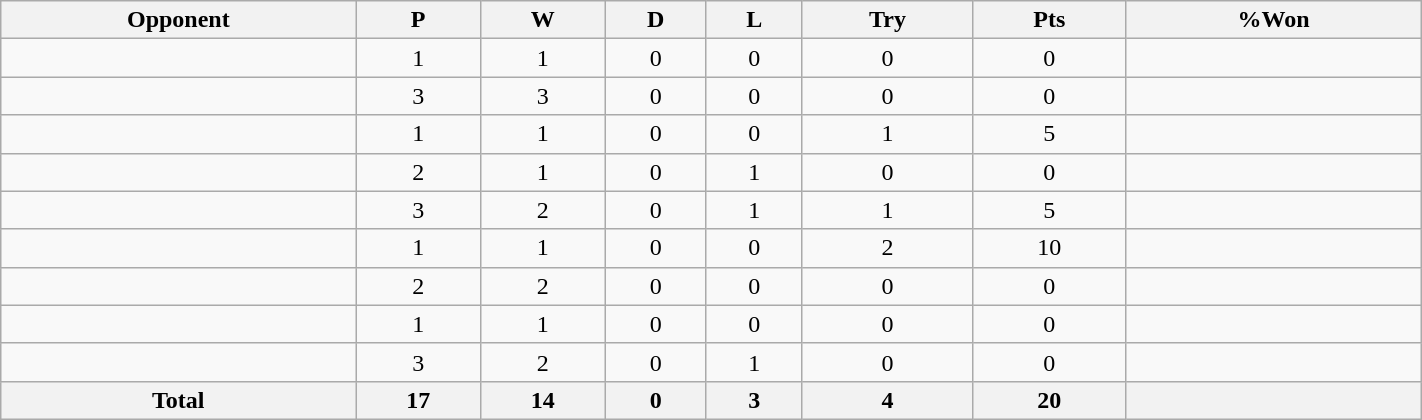<table class="wikitable sortable" style="text-align:center;width:75%">
<tr>
<th style="width:25%;">Opponent</th>
<th abbr="Played" style="width:15px;">P</th>
<th abbr="Won" style="width:10px;">W</th>
<th abbr="Drawn" style="width:10px;">D</th>
<th abbr="Lost" style="width:10px;">L</th>
<th abbr="Tries" style="width:15px;">Try</th>
<th abbr="Points" style="width:18px;">Pts</th>
<th abbr="Won" style="width:15px;">%Won</th>
</tr>
<tr>
<td align="left"></td>
<td>1</td>
<td>1</td>
<td>0</td>
<td>0</td>
<td>0</td>
<td>0</td>
<td></td>
</tr>
<tr>
<td align="left"></td>
<td>3</td>
<td>3</td>
<td>0</td>
<td>0</td>
<td>0</td>
<td>0</td>
<td></td>
</tr>
<tr>
<td align="left"></td>
<td>1</td>
<td>1</td>
<td>0</td>
<td>0</td>
<td>1</td>
<td>5</td>
<td></td>
</tr>
<tr>
<td align="left"></td>
<td>2</td>
<td>1</td>
<td>0</td>
<td>1</td>
<td>0</td>
<td>0</td>
<td></td>
</tr>
<tr>
<td align="left"></td>
<td>3</td>
<td>2</td>
<td>0</td>
<td>1</td>
<td>1</td>
<td>5</td>
<td></td>
</tr>
<tr>
<td align="left"></td>
<td>1</td>
<td>1</td>
<td>0</td>
<td>0</td>
<td>2</td>
<td>10</td>
<td></td>
</tr>
<tr>
<td align="left"></td>
<td>2</td>
<td>2</td>
<td>0</td>
<td>0</td>
<td>0</td>
<td>0</td>
<td></td>
</tr>
<tr>
<td align="left"></td>
<td>1</td>
<td>1</td>
<td>0</td>
<td>0</td>
<td>0</td>
<td>0</td>
<td></td>
</tr>
<tr>
<td align="left"></td>
<td>3</td>
<td>2</td>
<td>0</td>
<td>1</td>
<td>0</td>
<td>0</td>
<td></td>
</tr>
<tr>
<th>Total</th>
<th>17</th>
<th>14</th>
<th>0</th>
<th>3</th>
<th>4</th>
<th>20</th>
<th></th>
</tr>
</table>
